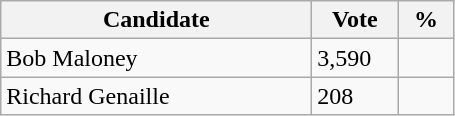<table class="wikitable">
<tr>
<th bgcolor="#DDDDFF" width="200px">Candidate</th>
<th bgcolor="#DDDDFF" width="50px">Vote</th>
<th bgcolor="#DDDDFF" width="30px">%</th>
</tr>
<tr>
<td>Bob Maloney</td>
<td>3,590</td>
<td></td>
</tr>
<tr>
<td>Richard Genaille</td>
<td>208</td>
<td></td>
</tr>
</table>
